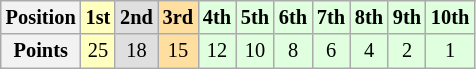<table class="wikitable" style="font-size: 85%;">
<tr>
<th>Position</th>
<td style="background:#ffffbf" align="center"><strong>1st</strong></td>
<td style="background:#dfdfdf" align="center"><strong>2nd</strong></td>
<td style="background:#ffdf9f" align="center"><strong>3rd</strong></td>
<td style="background:#dfffdf" align="center"><strong>4th</strong></td>
<td style="background:#dfffdf" align="center"><strong>5th</strong></td>
<td style="background:#dfffdf" align="center"><strong>6th</strong></td>
<td style="background:#dfffdf" align="center"><strong>7th</strong></td>
<td style="background:#dfffdf" align="center"><strong>8th</strong></td>
<td style="background:#dfffdf" align="center"><strong>9th</strong></td>
<td style="background:#dfffdf" align="center"><strong>10th</strong></td>
</tr>
<tr>
<th>Points</th>
<td style="background:#ffffbf" align="center">25</td>
<td style="background:#dfdfdf" align="center">18</td>
<td style="background:#ffdf9f" align="center">15</td>
<td style="background:#dfffdf" align="center">12</td>
<td style="background:#dfffdf" align="center">10</td>
<td style="background:#dfffdf" align="center">8</td>
<td style="background:#dfffdf" align="center">6</td>
<td style="background:#dfffdf" align="center">4</td>
<td style="background:#dfffdf" align="center">2</td>
<td style="background:#dfffdf" align="center">1</td>
</tr>
</table>
